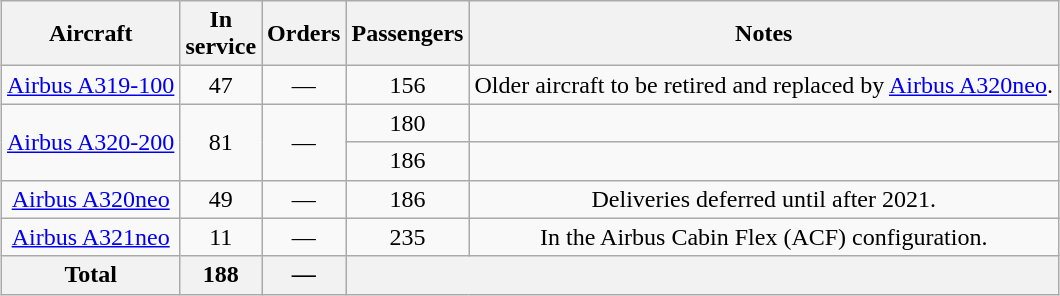<table class="wikitable" style="border-collapse:collapse; text-align:center; margin:auto;">
<tr>
<th>Aircraft</th>
<th>In<br>service</th>
<th>Orders</th>
<th>Passengers</th>
<th>Notes</th>
</tr>
<tr 30>
<td><a href='#'>Airbus A319-100</a></td>
<td>47</td>
<td>—</td>
<td>156</td>
<td>Older aircraft to be retired and replaced by <a href='#'>Airbus A320neo</a>.</td>
</tr>
<tr 30>
<td rowspan="2"><a href='#'>Airbus A320-200</a></td>
<td rowspan="2">81</td>
<td rowspan="2">—</td>
<td>180</td>
<td></td>
</tr>
<tr>
<td>186</td>
<td></td>
</tr>
<tr>
<td><a href='#'>Airbus A320neo</a></td>
<td>49</td>
<td>—</td>
<td>186</td>
<td>Deliveries deferred until after 2021.</td>
</tr>
<tr>
<td><a href='#'>Airbus A321neo</a></td>
<td>11</td>
<td>—</td>
<td>235</td>
<td>In the Airbus Cabin Flex (ACF) configuration.</td>
</tr>
<tr 230>
<th>Total</th>
<th>188</th>
<th>—</th>
<th colspan="2"></th>
</tr>
</table>
